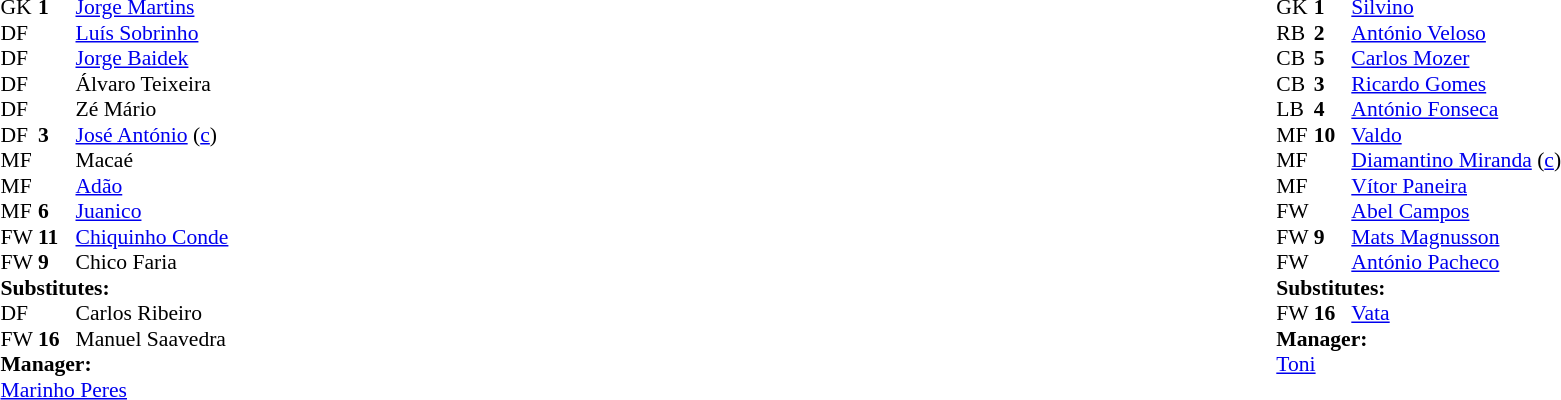<table width="100%">
<tr>
<td valign="top" width="50%"><br><table style="font-size: 90%" cellspacing="0" cellpadding="0">
<tr>
<td colspan="4"></td>
</tr>
<tr>
<th width=25></th>
<th width=25></th>
</tr>
<tr>
<td>GK</td>
<td><strong>1</strong></td>
<td> <a href='#'>Jorge Martins</a></td>
</tr>
<tr>
<td>DF</td>
<td></td>
<td> <a href='#'>Luís Sobrinho</a></td>
</tr>
<tr>
<td>DF</td>
<td></td>
<td> <a href='#'>Jorge Baidek</a></td>
</tr>
<tr>
<td>DF</td>
<td></td>
<td> Álvaro Teixeira</td>
<td></td>
<td></td>
</tr>
<tr>
<td>DF</td>
<td></td>
<td> Zé Mário</td>
<td></td>
<td></td>
</tr>
<tr>
<td>DF</td>
<td><strong>3</strong></td>
<td> <a href='#'>José António</a> (<a href='#'>c</a>)</td>
</tr>
<tr>
<td>MF</td>
<td></td>
<td> Macaé</td>
<td></td>
<td></td>
</tr>
<tr>
<td>MF</td>
<td></td>
<td> <a href='#'>Adão</a></td>
</tr>
<tr>
<td>MF</td>
<td><strong>6</strong></td>
<td> <a href='#'>Juanico</a></td>
<td></td>
<td></td>
</tr>
<tr>
<td>FW</td>
<td><strong>11</strong></td>
<td> <a href='#'>Chiquinho Conde</a></td>
</tr>
<tr>
<td>FW</td>
<td><strong>9</strong></td>
<td> Chico Faria</td>
<td></td>
<td></td>
</tr>
<tr>
<td colspan=3><strong>Substitutes:</strong></td>
</tr>
<tr>
<td>DF</td>
<td></td>
<td> Carlos Ribeiro</td>
<td></td>
<td></td>
</tr>
<tr>
<td>FW</td>
<td><strong>16</strong></td>
<td> Manuel Saavedra</td>
<td></td>
<td></td>
</tr>
<tr>
<td colspan=3><strong>Manager:</strong></td>
</tr>
<tr>
<td colspan=4> <a href='#'>Marinho Peres</a></td>
</tr>
</table>
</td>
<td valign="top"></td>
<td valign="top" width="50%"><br><table style="font-size: 90%" cellspacing="0" cellpadding="0" align=center>
<tr>
<td colspan="4"></td>
</tr>
<tr>
<th width=25></th>
<th width=25></th>
</tr>
<tr>
<td>GK</td>
<td><strong>1</strong></td>
<td> <a href='#'>Silvino</a></td>
</tr>
<tr>
<td>RB</td>
<td><strong>2</strong></td>
<td> <a href='#'>António Veloso</a></td>
<td></td>
<td></td>
</tr>
<tr>
<td>CB</td>
<td><strong>5</strong></td>
<td> <a href='#'>Carlos Mozer</a></td>
</tr>
<tr>
<td>CB</td>
<td><strong>3</strong></td>
<td> <a href='#'>Ricardo Gomes</a></td>
</tr>
<tr>
<td>LB</td>
<td><strong>4</strong></td>
<td> <a href='#'>António Fonseca</a></td>
<td></td>
<td></td>
</tr>
<tr>
<td>MF</td>
<td><strong>10</strong></td>
<td> <a href='#'>Valdo</a></td>
<td></td>
<td></td>
</tr>
<tr>
<td>MF</td>
<td></td>
<td> <a href='#'>Diamantino Miranda</a> (<a href='#'>c</a>)</td>
</tr>
<tr>
<td>MF</td>
<td></td>
<td> <a href='#'>Vítor Paneira</a></td>
</tr>
<tr>
<td>FW</td>
<td></td>
<td> <a href='#'>Abel Campos</a></td>
</tr>
<tr>
<td>FW</td>
<td><strong>9</strong></td>
<td> <a href='#'>Mats Magnusson</a></td>
</tr>
<tr>
<td>FW</td>
<td></td>
<td> <a href='#'>António Pacheco</a></td>
</tr>
<tr>
<td colspan=3><strong>Substitutes:</strong></td>
</tr>
<tr>
<td>FW</td>
<td><strong>16</strong></td>
<td> <a href='#'>Vata</a></td>
<td></td>
<td></td>
</tr>
<tr>
<td colspan=3><strong>Manager:</strong></td>
</tr>
<tr>
<td colspan=4> <a href='#'>Toni</a></td>
</tr>
</table>
</td>
</tr>
</table>
